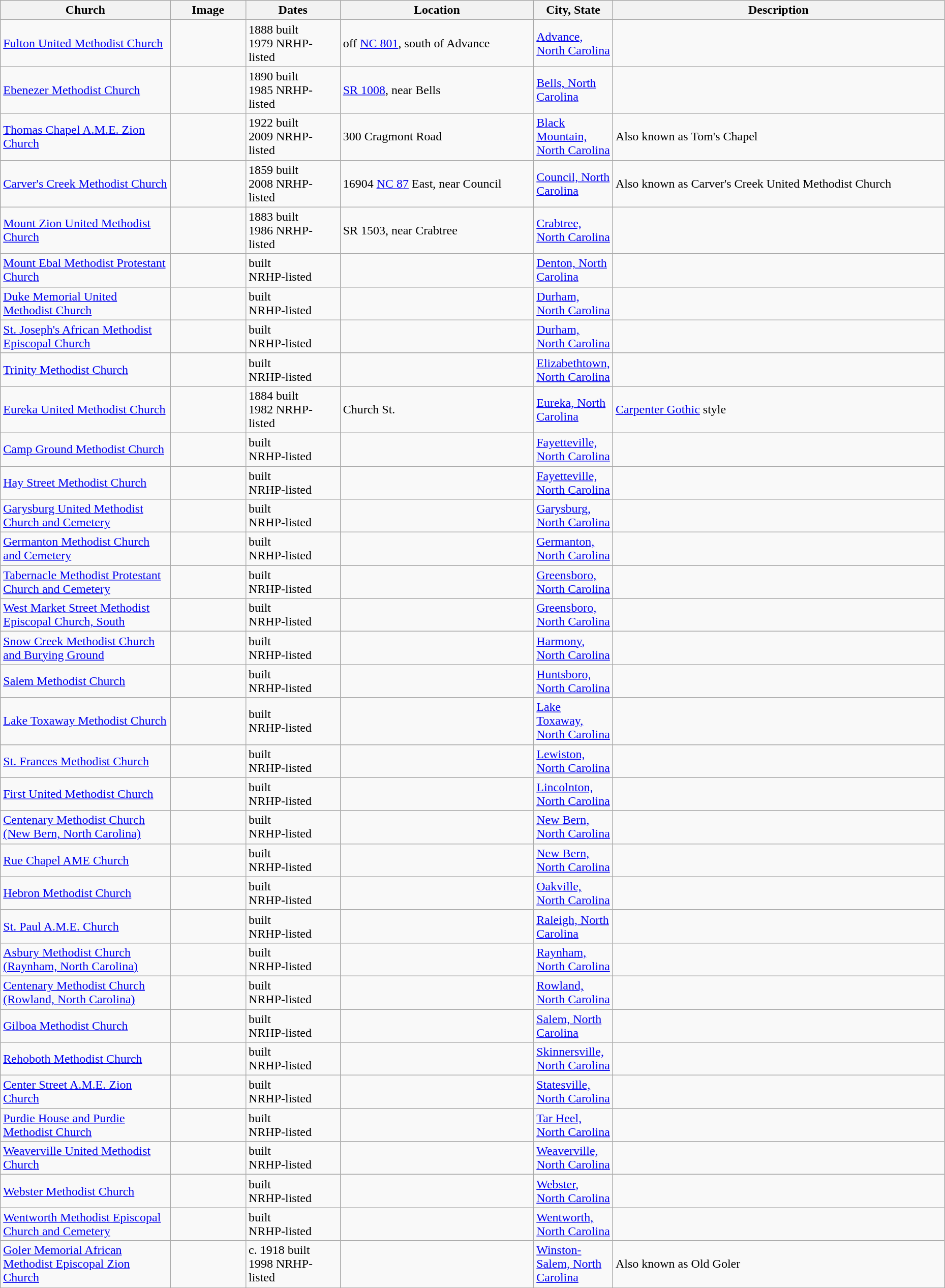<table class="wikitable sortable" style="width:98%">
<tr>
<th style="width:18%;"><strong>Church</strong></th>
<th style="width:8%;" class="unsortable"><strong>Image</strong></th>
<th style="width:10%;"><strong>Dates</strong></th>
<th><strong>Location</strong></th>
<th style="width:8%;"><strong>City, State</strong></th>
<th class="unsortable"><strong>Description</strong></th>
</tr>
<tr>
<td><a href='#'>Fulton United Methodist Church</a></td>
<td></td>
<td>1888 built<br>1979 NRHP-listed</td>
<td>off <a href='#'>NC 801</a>, south of Advance </td>
<td><a href='#'>Advance, North Carolina</a></td>
<td></td>
</tr>
<tr>
<td><a href='#'>Ebenezer Methodist Church</a></td>
<td></td>
<td>1890 built<br>1985 NRHP-listed</td>
<td><a href='#'>SR 1008</a>, near Bells</td>
<td><a href='#'>Bells, North Carolina</a></td>
<td></td>
</tr>
<tr>
<td><a href='#'>Thomas Chapel A.M.E. Zion Church</a></td>
<td></td>
<td>1922 built<br>2009 NRHP-listed</td>
<td>300 Cragmont Road</td>
<td><a href='#'>Black Mountain, North Carolina</a></td>
<td>Also known as Tom's Chapel</td>
</tr>
<tr ->
<td><a href='#'>Carver's Creek Methodist Church</a></td>
<td></td>
<td>1859 built<br>2008 NRHP-listed</td>
<td>16904 <a href='#'>NC 87</a> East, near Council</td>
<td><a href='#'>Council, North Carolina</a></td>
<td>Also known as Carver's Creek United Methodist Church</td>
</tr>
<tr>
<td><a href='#'>Mount Zion United Methodist Church</a></td>
<td></td>
<td>1883 built<br>1986 NRHP-listed</td>
<td>SR 1503, near Crabtree</td>
<td><a href='#'>Crabtree, North Carolina</a></td>
<td></td>
</tr>
<tr>
<td><a href='#'>Mount Ebal Methodist Protestant Church</a></td>
<td></td>
<td>built<br> NRHP-listed</td>
<td></td>
<td><a href='#'>Denton, North Carolina</a></td>
<td></td>
</tr>
<tr>
<td><a href='#'>Duke Memorial United Methodist Church</a></td>
<td></td>
<td>built<br> NRHP-listed</td>
<td></td>
<td><a href='#'>Durham, North Carolina</a></td>
<td></td>
</tr>
<tr>
<td><a href='#'>St. Joseph's African Methodist Episcopal Church</a></td>
<td></td>
<td>built<br> NRHP-listed</td>
<td></td>
<td><a href='#'>Durham, North Carolina</a></td>
<td></td>
</tr>
<tr>
<td><a href='#'>Trinity Methodist Church</a></td>
<td></td>
<td>built<br> NRHP-listed</td>
<td></td>
<td><a href='#'>Elizabethtown, North Carolina</a></td>
<td></td>
</tr>
<tr>
<td><a href='#'>Eureka United Methodist Church</a></td>
<td></td>
<td>1884 built<br>1982 NRHP-listed</td>
<td>Church St.<small></small></td>
<td><a href='#'>Eureka, North Carolina</a></td>
<td><a href='#'>Carpenter Gothic</a> style</td>
</tr>
<tr>
<td><a href='#'>Camp Ground Methodist Church</a></td>
<td></td>
<td>built<br> NRHP-listed</td>
<td></td>
<td><a href='#'>Fayetteville, North Carolina</a></td>
<td></td>
</tr>
<tr>
<td><a href='#'>Hay Street Methodist Church</a></td>
<td></td>
<td>built<br> NRHP-listed</td>
<td></td>
<td><a href='#'>Fayetteville, North Carolina</a></td>
<td></td>
</tr>
<tr>
<td><a href='#'>Garysburg United Methodist Church and Cemetery</a></td>
<td></td>
<td>built<br> NRHP-listed</td>
<td></td>
<td><a href='#'>Garysburg, North Carolina</a></td>
<td></td>
</tr>
<tr>
<td><a href='#'>Germanton Methodist Church and Cemetery</a></td>
<td></td>
<td>built<br> NRHP-listed</td>
<td></td>
<td><a href='#'>Germanton, North Carolina</a></td>
<td></td>
</tr>
<tr>
<td><a href='#'>Tabernacle Methodist Protestant Church and Cemetery</a></td>
<td></td>
<td>built<br> NRHP-listed</td>
<td></td>
<td><a href='#'>Greensboro, North Carolina</a></td>
<td></td>
</tr>
<tr>
<td><a href='#'>West Market Street Methodist Episcopal Church, South</a></td>
<td></td>
<td>built<br> NRHP-listed</td>
<td></td>
<td><a href='#'>Greensboro, North Carolina</a></td>
<td></td>
</tr>
<tr>
<td><a href='#'>Snow Creek Methodist Church and Burying Ground</a></td>
<td></td>
<td>built<br> NRHP-listed</td>
<td></td>
<td><a href='#'>Harmony, North Carolina</a></td>
<td></td>
</tr>
<tr>
<td><a href='#'>Salem Methodist Church</a></td>
<td></td>
<td>built<br> NRHP-listed</td>
<td></td>
<td><a href='#'>Huntsboro, North Carolina</a></td>
<td></td>
</tr>
<tr>
<td><a href='#'>Lake Toxaway Methodist Church</a></td>
<td></td>
<td>built<br> NRHP-listed</td>
<td></td>
<td><a href='#'>Lake Toxaway, North Carolina</a></td>
<td></td>
</tr>
<tr>
<td><a href='#'>St. Frances Methodist Church</a></td>
<td></td>
<td>built<br> NRHP-listed</td>
<td></td>
<td><a href='#'>Lewiston, North Carolina</a></td>
<td></td>
</tr>
<tr>
<td><a href='#'>First United Methodist Church</a></td>
<td></td>
<td>built<br> NRHP-listed</td>
<td></td>
<td><a href='#'>Lincolnton, North Carolina</a></td>
<td></td>
</tr>
<tr>
<td><a href='#'>Centenary Methodist Church (New Bern, North Carolina)</a></td>
<td></td>
<td>built<br> NRHP-listed</td>
<td></td>
<td><a href='#'>New Bern, North Carolina</a></td>
<td></td>
</tr>
<tr>
<td><a href='#'>Rue Chapel AME Church</a></td>
<td></td>
<td>built<br> NRHP-listed</td>
<td></td>
<td><a href='#'>New Bern, North Carolina</a></td>
<td></td>
</tr>
<tr ->
<td><a href='#'>Hebron Methodist Church</a></td>
<td></td>
<td>built<br> NRHP-listed</td>
<td></td>
<td><a href='#'>Oakville, North Carolina</a></td>
<td></td>
</tr>
<tr>
<td><a href='#'>St. Paul A.M.E. Church</a></td>
<td></td>
<td>built<br> NRHP-listed</td>
<td></td>
<td><a href='#'>Raleigh, North Carolina</a></td>
<td></td>
</tr>
<tr ->
<td><a href='#'>Asbury Methodist Church (Raynham, North Carolina)</a></td>
<td></td>
<td>built<br> NRHP-listed</td>
<td></td>
<td><a href='#'>Raynham, North Carolina</a></td>
<td></td>
</tr>
<tr>
<td><a href='#'>Centenary Methodist Church (Rowland, North Carolina)</a></td>
<td></td>
<td>built<br> NRHP-listed</td>
<td></td>
<td><a href='#'>Rowland, North Carolina</a></td>
<td></td>
</tr>
<tr>
<td><a href='#'>Gilboa Methodist Church</a></td>
<td></td>
<td>built<br> NRHP-listed</td>
<td></td>
<td><a href='#'>Salem, North Carolina</a></td>
<td></td>
</tr>
<tr>
<td><a href='#'>Rehoboth Methodist Church</a></td>
<td></td>
<td>built<br> NRHP-listed</td>
<td></td>
<td><a href='#'>Skinnersville, North Carolina</a></td>
<td></td>
</tr>
<tr>
<td><a href='#'>Center Street A.M.E. Zion Church</a></td>
<td></td>
<td>built<br> NRHP-listed</td>
<td></td>
<td><a href='#'>Statesville, North Carolina</a></td>
<td></td>
</tr>
<tr ->
<td><a href='#'>Purdie House and Purdie Methodist Church</a></td>
<td></td>
<td>built<br> NRHP-listed</td>
<td></td>
<td><a href='#'>Tar Heel, North Carolina</a></td>
<td></td>
</tr>
<tr>
<td><a href='#'>Weaverville United Methodist Church</a></td>
<td></td>
<td>built<br> NRHP-listed</td>
<td></td>
<td><a href='#'>Weaverville, North Carolina</a></td>
<td></td>
</tr>
<tr>
<td><a href='#'>Webster Methodist Church</a></td>
<td></td>
<td>built<br> NRHP-listed</td>
<td></td>
<td><a href='#'>Webster, North Carolina</a></td>
<td></td>
</tr>
<tr>
<td><a href='#'>Wentworth Methodist Episcopal Church and Cemetery</a></td>
<td></td>
<td>built<br> NRHP-listed</td>
<td></td>
<td><a href='#'>Wentworth, North Carolina</a></td>
<td></td>
</tr>
<tr>
<td><a href='#'>Goler Memorial African Methodist Episcopal Zion Church</a></td>
<td></td>
<td>c. 1918 built<br>1998 NRHP-listed</td>
<td></td>
<td><a href='#'>Winston-Salem, North Carolina</a></td>
<td>Also known as Old Goler</td>
</tr>
<tr>
</tr>
</table>
